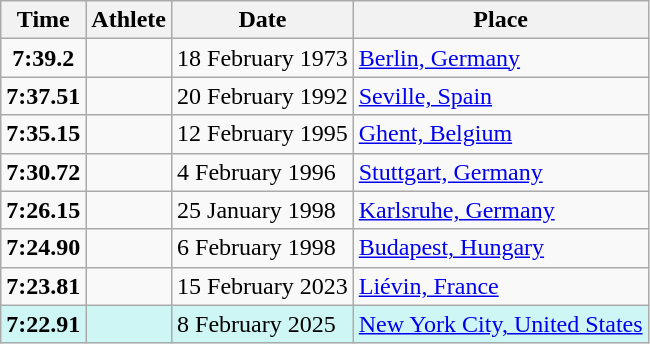<table class="wikitable">
<tr>
<th>Time</th>
<th>Athlete</th>
<th>Date</th>
<th>Place</th>
</tr>
<tr>
<td align="center"><strong>7:39.2</strong></td>
<td></td>
<td align="center">18 February 1973</td>
<td><a href='#'>Berlin, Germany</a></td>
</tr>
<tr>
<td><strong>7:37.51</strong></td>
<td></td>
<td>20 February 1992</td>
<td><a href='#'>Seville, Spain</a></td>
</tr>
<tr>
<td><strong>7:35.15</strong></td>
<td></td>
<td>12 February 1995</td>
<td><a href='#'>Ghent, Belgium</a></td>
</tr>
<tr>
<td><strong>7:30.72</strong></td>
<td></td>
<td>4 February 1996</td>
<td><a href='#'>Stuttgart, Germany</a></td>
</tr>
<tr>
<td><strong>7:26.15</strong></td>
<td></td>
<td>25 January 1998</td>
<td><a href='#'>Karlsruhe, Germany</a></td>
</tr>
<tr>
<td><strong>7:24.90</strong></td>
<td></td>
<td>6 February 1998</td>
<td><a href='#'>Budapest, Hungary</a></td>
</tr>
<tr>
<td><strong>7:23.81</strong></td>
<td></td>
<td>15 February 2023</td>
<td><a href='#'>Liévin, France</a></td>
</tr>
<tr bgcolor="#CEF6F5">
<td><strong>7:22.91</strong></td>
<td></td>
<td>8 February 2025</td>
<td><a href='#'>New York City, United States</a></td>
</tr>
</table>
